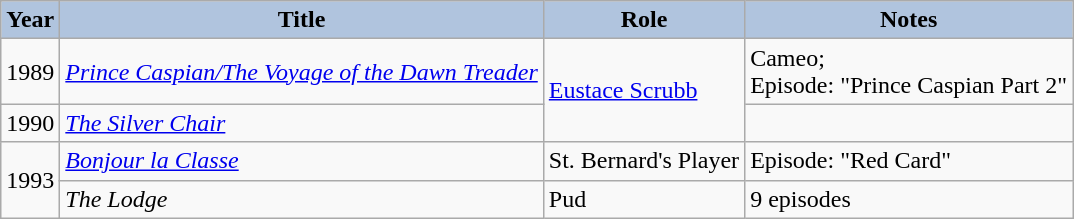<table class="wikitable">
<tr>
<th style="background:#B0C4DE;">Year</th>
<th style="background:#B0C4DE;">Title</th>
<th style="background:#B0C4DE;">Role</th>
<th style="background:#B0C4DE;">Notes</th>
</tr>
<tr>
<td>1989</td>
<td><em><a href='#'>Prince Caspian/The Voyage of the Dawn Treader</a></em></td>
<td rowspan="2"><a href='#'>Eustace Scrubb</a></td>
<td>Cameo;<br>Episode: "Prince Caspian Part 2"</td>
</tr>
<tr>
<td>1990</td>
<td><em><a href='#'>The Silver Chair</a></em></td>
<td></td>
</tr>
<tr>
<td rowspan="2">1993</td>
<td><em><a href='#'>Bonjour la Classe</a></em></td>
<td>St. Bernard's Player</td>
<td>Episode: "Red Card"</td>
</tr>
<tr>
<td><em>The Lodge</em></td>
<td>Pud</td>
<td>9 episodes</td>
</tr>
</table>
